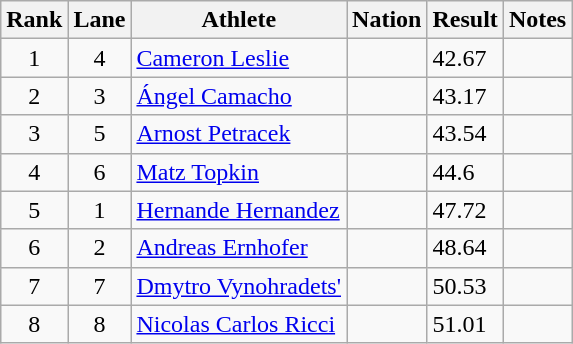<table class="wikitable sortable" style="text-align:left">
<tr>
<th>Rank</th>
<th>Lane</th>
<th>Athlete</th>
<th>Nation</th>
<th>Result</th>
<th>Notes</th>
</tr>
<tr>
<td align=center>1</td>
<td align=center>4</td>
<td><a href='#'>Cameron Leslie</a></td>
<td></td>
<td>42.67</td>
<td></td>
</tr>
<tr>
<td align=center>2</td>
<td align=center>3</td>
<td><a href='#'>Ángel Camacho</a></td>
<td></td>
<td>43.17</td>
<td></td>
</tr>
<tr>
<td align=center>3</td>
<td align=center>5</td>
<td><a href='#'>Arnost Petracek</a></td>
<td></td>
<td>43.54</td>
<td></td>
</tr>
<tr>
<td align=center>4</td>
<td align=center>6</td>
<td><a href='#'>Matz Topkin</a></td>
<td></td>
<td>44.6</td>
<td></td>
</tr>
<tr>
<td align=center>5</td>
<td align=center>1</td>
<td><a href='#'>Hernande Hernandez</a></td>
<td></td>
<td>47.72</td>
<td></td>
</tr>
<tr>
<td align=center>6</td>
<td align=center>2</td>
<td><a href='#'>Andreas Ernhofer</a></td>
<td></td>
<td>48.64</td>
<td></td>
</tr>
<tr>
<td align=center>7</td>
<td align=center>7</td>
<td><a href='#'>Dmytro Vynohradets'</a></td>
<td></td>
<td>50.53</td>
<td></td>
</tr>
<tr>
<td align=center>8</td>
<td align=center>8</td>
<td><a href='#'>Nicolas Carlos Ricci</a></td>
<td></td>
<td>51.01</td>
<td></td>
</tr>
</table>
